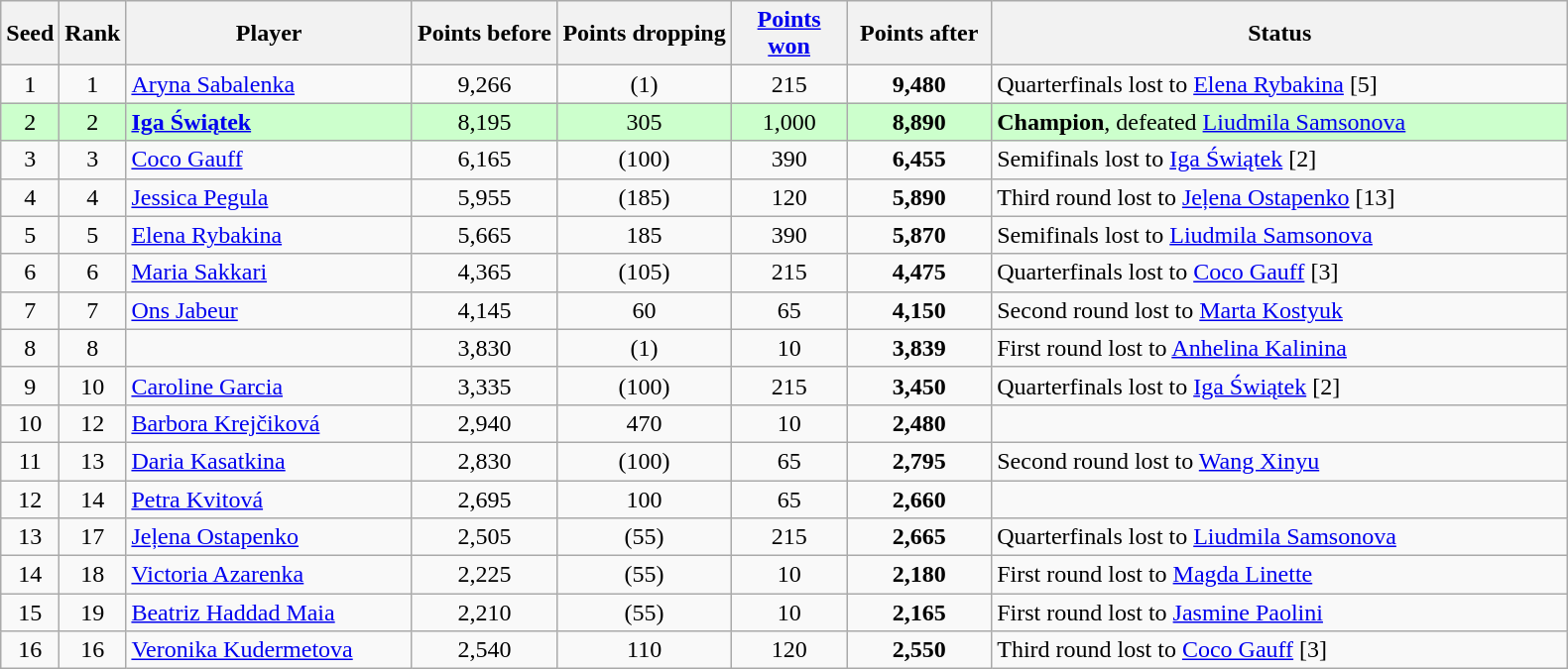<table class="wikitable sortable">
<tr>
<th style="width:30px;">Seed</th>
<th style="width:30px;">Rank</th>
<th style="width:185px;">Player</th>
<th style="width:90px;">Points before</th>
<th style="width:110px;">Points dropping</th>
<th style="width:70px;"><a href='#'>Points won</a></th>
<th style="width:90px;">Points after</th>
<th style="width:380px;">Status</th>
</tr>
<tr>
<td style="text-align:center;">1</td>
<td style="text-align:center;">1</td>
<td> <a href='#'>Aryna Sabalenka</a></td>
<td style="text-align:center;">9,266</td>
<td style="text-align:center;">(1)</td>
<td style="text-align:center;">215</td>
<td style="text-align:center;"><strong>9,480</strong></td>
<td>Quarterfinals lost to  <a href='#'>Elena Rybakina</a> [5]</td>
</tr>
<tr style="background:#cfc">
<td style="text-align:center;">2</td>
<td style="text-align:center;">2</td>
<td> <strong><a href='#'>Iga Świątek</a></strong></td>
<td style="text-align:center;">8,195</td>
<td style="text-align:center;">305</td>
<td style="text-align:center;">1,000</td>
<td style="text-align:center;"><strong>8,890</strong></td>
<td><strong>Champion</strong>, defeated  <a href='#'>Liudmila Samsonova</a></td>
</tr>
<tr>
<td style="text-align:center;">3</td>
<td style="text-align:center;">3</td>
<td> <a href='#'>Coco Gauff</a></td>
<td style="text-align:center;">6,165</td>
<td style="text-align:center;">(100)</td>
<td style="text-align:center;">390</td>
<td style="text-align:center;"><strong>6,455</strong></td>
<td>Semifinals lost to  <a href='#'>Iga Świątek</a> [2]</td>
</tr>
<tr>
<td style="text-align:center;">4</td>
<td style="text-align:center;">4</td>
<td> <a href='#'>Jessica Pegula</a></td>
<td style="text-align:center;">5,955</td>
<td style="text-align:center;">(185)</td>
<td style="text-align:center;">120</td>
<td style="text-align:center;"><strong>5,890</strong></td>
<td>Third round lost to  <a href='#'>Jeļena Ostapenko</a> [13]</td>
</tr>
<tr>
<td style="text-align:center;">5</td>
<td style="text-align:center;">5</td>
<td> <a href='#'>Elena Rybakina</a></td>
<td style="text-align:center;">5,665</td>
<td style="text-align:center;">185</td>
<td style="text-align:center;">390</td>
<td style="text-align:center;"><strong>5,870</strong></td>
<td>Semifinals lost to  <a href='#'>Liudmila Samsonova</a></td>
</tr>
<tr>
<td style="text-align:center;">6</td>
<td style="text-align:center;">6</td>
<td> <a href='#'>Maria Sakkari</a></td>
<td style="text-align:center;">4,365</td>
<td style="text-align:center;">(105)</td>
<td style="text-align:center;">215</td>
<td style="text-align:center;"><strong>4,475</strong></td>
<td>Quarterfinals lost to  <a href='#'>Coco Gauff</a> [3]</td>
</tr>
<tr>
<td style="text-align:center;">7</td>
<td style="text-align:center;">7</td>
<td> <a href='#'>Ons Jabeur</a></td>
<td style="text-align:center;">4,145</td>
<td style="text-align:center;">60</td>
<td style="text-align:center;">65</td>
<td style="text-align:center;"><strong>4,150</strong></td>
<td>Second round lost to  <a href='#'>Marta Kostyuk</a></td>
</tr>
<tr>
<td style="text-align:center;">8</td>
<td style="text-align:center;">8</td>
<td></td>
<td style="text-align:center;">3,830</td>
<td style="text-align:center;">(1)</td>
<td style="text-align:center;">10</td>
<td style="text-align:center;"><strong>3,839</strong></td>
<td>First round lost to  <a href='#'>Anhelina Kalinina</a></td>
</tr>
<tr>
<td style="text-align:center;">9</td>
<td style="text-align:center;">10</td>
<td> <a href='#'>Caroline Garcia</a></td>
<td style="text-align:center;">3,335</td>
<td style="text-align:center;">(100)</td>
<td style="text-align:center;">215</td>
<td style="text-align:center;"><strong>3,450</strong></td>
<td>Quarterfinals lost to   <a href='#'>Iga Świątek</a> [2]</td>
</tr>
<tr>
<td style="text-align:center;">10</td>
<td style="text-align:center;">12</td>
<td> <a href='#'>Barbora Krejčiková</a></td>
<td style="text-align:center;">2,940</td>
<td style="text-align:center;">470</td>
<td style="text-align:center;">10</td>
<td style="text-align:center;"><strong>2,480</strong></td>
<td></td>
</tr>
<tr>
<td style="text-align:center;">11</td>
<td style="text-align:center;">13</td>
<td> <a href='#'>Daria Kasatkina</a></td>
<td style="text-align:center;">2,830</td>
<td style="text-align:center;">(100)</td>
<td style="text-align:center;">65</td>
<td style="text-align:center;"><strong>2,795</strong></td>
<td>Second round lost to  <a href='#'>Wang Xinyu</a></td>
</tr>
<tr>
<td style="text-align:center;">12</td>
<td style="text-align:center;">14</td>
<td> <a href='#'>Petra Kvitová</a></td>
<td style="text-align:center;">2,695</td>
<td style="text-align:center;">100</td>
<td style="text-align:center;">65</td>
<td style="text-align:center;"><strong>2,660</strong></td>
<td></td>
</tr>
<tr>
<td style="text-align:center;">13</td>
<td style="text-align:center;">17</td>
<td> <a href='#'>Jeļena Ostapenko</a></td>
<td style="text-align:center;">2,505</td>
<td style="text-align:center;">(55)</td>
<td style="text-align:center;">215</td>
<td style="text-align:center;"><strong>2,665</strong></td>
<td>Quarterfinals lost to  <a href='#'>Liudmila Samsonova</a></td>
</tr>
<tr>
<td style="text-align:center;">14</td>
<td style="text-align:center;">18</td>
<td> <a href='#'>Victoria Azarenka</a></td>
<td style="text-align:center;">2,225</td>
<td style="text-align:center;">(55)</td>
<td style="text-align:center;">10</td>
<td style="text-align:center;"><strong>2,180</strong></td>
<td>First round lost to  <a href='#'>Magda Linette</a></td>
</tr>
<tr>
<td style="text-align:center;">15</td>
<td style="text-align:center;">19</td>
<td> <a href='#'>Beatriz Haddad Maia</a></td>
<td style="text-align:center;">2,210</td>
<td style="text-align:center;">(55)</td>
<td style="text-align:center;">10</td>
<td style="text-align:center;"><strong>2,165</strong></td>
<td>First round lost to  <a href='#'>Jasmine Paolini</a></td>
</tr>
<tr>
<td style="text-align:center;">16</td>
<td style="text-align:center;">16</td>
<td> <a href='#'>Veronika Kudermetova</a></td>
<td style="text-align:center;">2,540</td>
<td style="text-align:center;">110</td>
<td style="text-align:center;">120</td>
<td style="text-align:center;"><strong>2,550</strong></td>
<td>Third round lost to  <a href='#'>Coco Gauff</a> [3]</td>
</tr>
</table>
